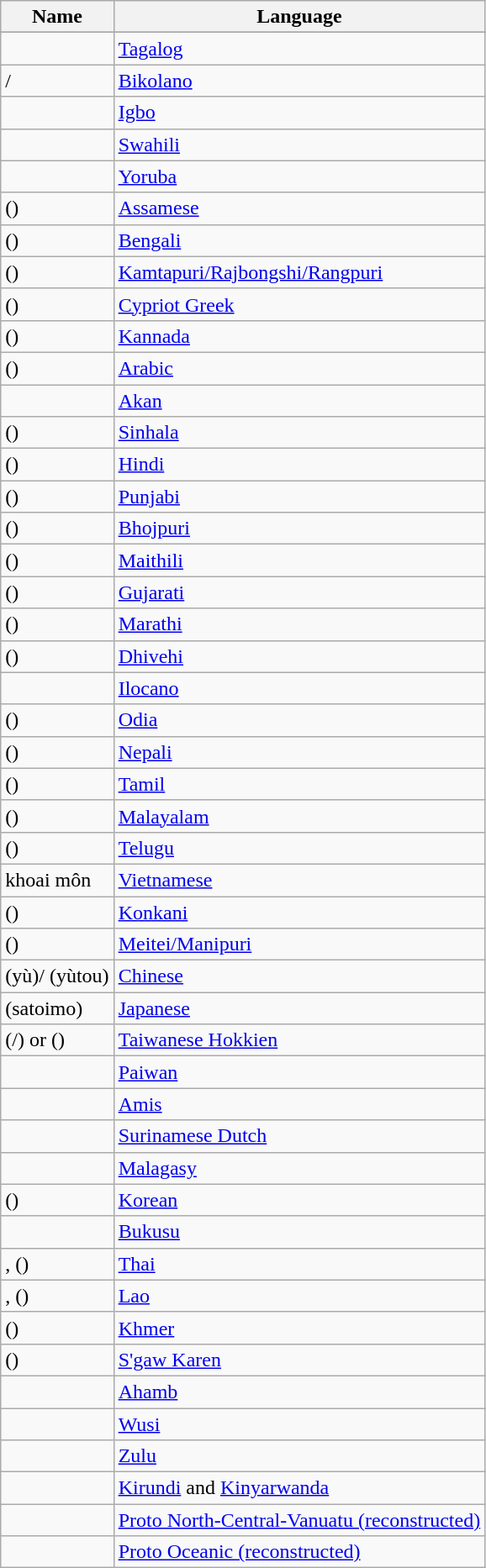<table class="wikitable">
<tr>
<th>Name</th>
<th>Language</th>
</tr>
<tr>
</tr>
<tr>
<td></td>
<td><a href='#'>Tagalog</a></td>
</tr>
<tr>
<td>/</td>
<td><a href='#'>Bikolano</a></td>
</tr>
<tr>
<td></td>
<td><a href='#'>Igbo</a></td>
</tr>
<tr>
<td></td>
<td><a href='#'>Swahili</a></td>
</tr>
<tr>
<td></td>
<td><a href='#'>Yoruba</a></td>
</tr>
<tr>
<td> ()</td>
<td><a href='#'>Assamese</a></td>
</tr>
<tr>
<td> ()</td>
<td><a href='#'>Bengali</a></td>
</tr>
<tr>
<td> ()</td>
<td><a href='#'>Kamtapuri/Rajbongshi/Rangpuri</a></td>
</tr>
<tr>
<td> ()</td>
<td><a href='#'>Cypriot Greek</a></td>
</tr>
<tr>
<td> ()</td>
<td><a href='#'>Kannada</a></td>
</tr>
<tr>
<td> ()</td>
<td><a href='#'>Arabic</a></td>
</tr>
<tr>
<td></td>
<td><a href='#'>Akan</a></td>
</tr>
<tr>
<td> ()</td>
<td><a href='#'>Sinhala</a></td>
</tr>
<tr>
<td> ()</td>
<td><a href='#'>Hindi</a></td>
</tr>
<tr>
<td> ()</td>
<td><a href='#'>Punjabi</a></td>
</tr>
<tr>
<td> ()</td>
<td><a href='#'>Bhojpuri</a></td>
</tr>
<tr>
<td> ()</td>
<td><a href='#'>Maithili</a></td>
</tr>
<tr>
<td> ()</td>
<td><a href='#'>Gujarati</a></td>
</tr>
<tr>
<td> ()</td>
<td><a href='#'>Marathi</a></td>
</tr>
<tr>
<td> ()</td>
<td><a href='#'>Dhivehi</a></td>
</tr>
<tr>
<td></td>
<td><a href='#'>Ilocano</a></td>
</tr>
<tr>
<td> ()</td>
<td><a href='#'>Odia</a></td>
</tr>
<tr>
<td> ()</td>
<td><a href='#'>Nepali</a></td>
</tr>
<tr>
<td> ()</td>
<td><a href='#'>Tamil</a></td>
</tr>
<tr>
<td> ()</td>
<td><a href='#'>Malayalam</a></td>
</tr>
<tr>
<td> ()</td>
<td><a href='#'>Telugu</a></td>
</tr>
<tr>
<td>khoai môn</td>
<td><a href='#'>Vietnamese</a></td>
</tr>
<tr>
<td> ()</td>
<td><a href='#'>Konkani</a></td>
</tr>
<tr>
<td> ()</td>
<td><a href='#'>Meitei/Manipuri</a></td>
</tr>
<tr>
<td> (yù)/ (yùtou)</td>
<td><a href='#'>Chinese</a></td>
</tr>
<tr>
<td> (satoimo)</td>
<td><a href='#'>Japanese</a></td>
</tr>
<tr>
<td> (/) or  ()</td>
<td><a href='#'>Taiwanese Hokkien</a></td>
</tr>
<tr>
<td></td>
<td><a href='#'>Paiwan</a></td>
</tr>
<tr>
<td></td>
<td><a href='#'>Amis</a></td>
</tr>
<tr>
<td></td>
<td><a href='#'>Surinamese Dutch</a></td>
</tr>
<tr>
<td></td>
<td><a href='#'>Malagasy</a></td>
</tr>
<tr>
<td> ()</td>
<td><a href='#'>Korean</a></td>
</tr>
<tr>
<td></td>
<td><a href='#'>Bukusu</a></td>
</tr>
<tr>
<td>,  ()</td>
<td><a href='#'>Thai</a></td>
</tr>
<tr>
<td>,  ()</td>
<td><a href='#'>Lao</a></td>
</tr>
<tr>
<td> ()</td>
<td><a href='#'>Khmer</a></td>
</tr>
<tr>
<td> ()</td>
<td><a href='#'>S'gaw Karen</a></td>
</tr>
<tr>
<td></td>
<td><a href='#'>Ahamb</a></td>
</tr>
<tr>
<td></td>
<td><a href='#'>Wusi</a></td>
</tr>
<tr>
<td></td>
<td><a href='#'>Zulu</a></td>
</tr>
<tr>
<td></td>
<td><a href='#'>Kirundi</a> and <a href='#'>Kinyarwanda</a></td>
</tr>
<tr>
<td></td>
<td><a href='#'>Proto North-Central-Vanuatu (reconstructed)</a></td>
</tr>
<tr>
<td></td>
<td><a href='#'>Proto Oceanic (reconstructed)</a></td>
</tr>
</table>
